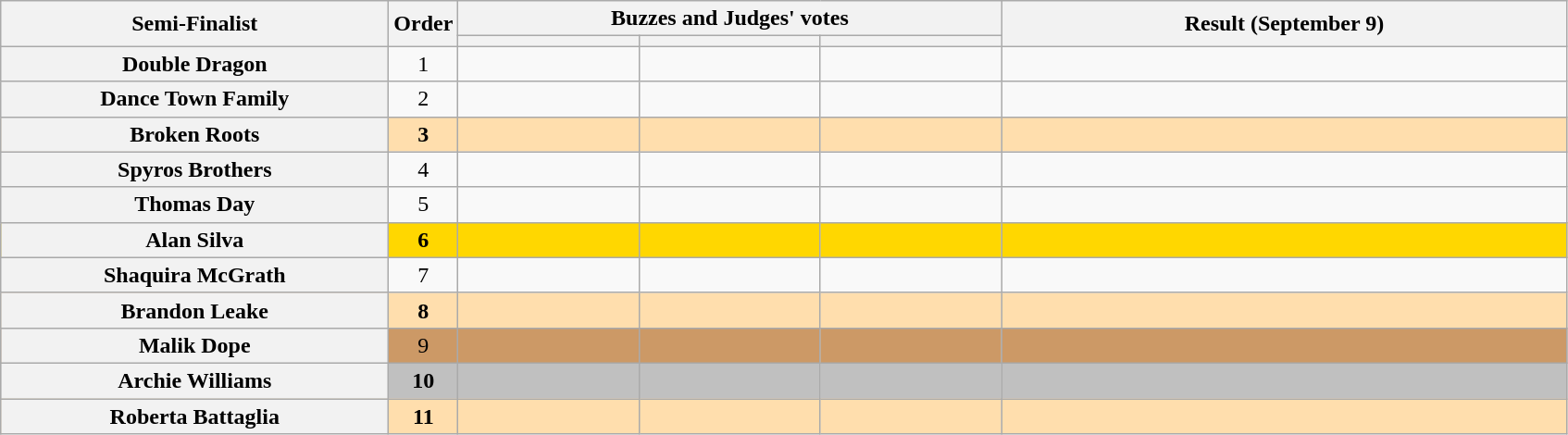<table class="wikitable plainrowheaders sortable" style="text-align:center;">
<tr>
<th scope="col" rowspan="2" class="unsortable" style="width:17em;">Semi-Finalist</th>
<th scope="col" rowspan="2" style="width:1em;">Order</th>
<th scope="col" colspan="3" class="unsortable" style="width:24em;">Buzzes and Judges' votes</th>
<th scope="col" rowspan="2" style="width:25em;">Result (September 9)</th>
</tr>
<tr>
<th scope="col" class="unsortable" style="width:6em;"></th>
<th scope="col" class="unsortable" style="width:6em;"></th>
<th scope="col" class="unsortable" style="width:6em;"></th>
</tr>
<tr>
<th scope="row">Double Dragon</th>
<td>1</td>
<td style="text-align:center;"></td>
<td style="text-align:center;"></td>
<td style="text-align:center;"></td>
<td></td>
</tr>
<tr>
<th scope="row">Dance Town Family</th>
<td>2</td>
<td style="text-align:center;"></td>
<td style="text-align:center;"></td>
<td style="text-align:center;"></td>
<td></td>
</tr>
<tr style="background:NavajoWhite">
<th scope="row"><strong>Broken Roots</strong></th>
<td><strong>3</strong></td>
<td style="text-align:center;"></td>
<td style="text-align:center;"></td>
<td style="text-align:center;"></td>
<td><strong></strong></td>
</tr>
<tr>
<th scope="row">Spyros Brothers</th>
<td>4</td>
<td style="text-align:center;"></td>
<td style="text-align:center;"></td>
<td style="text-align:center;"></td>
<td></td>
</tr>
<tr>
<th scope="row">Thomas Day</th>
<td>5</td>
<td style="text-align:center;"></td>
<td style="text-align:center;"></td>
<td style="text-align:center;"></td>
<td></td>
</tr>
<tr style="background:gold">
<th scope="row"><strong>Alan Silva</strong></th>
<td><strong>6</strong></td>
<td style="text-align:center;"></td>
<td style="text-align:center;"></td>
<td style="text-align:center;"></td>
<td><strong></strong></td>
</tr>
<tr>
<th scope="row">Shaquira McGrath</th>
<td>7</td>
<td style="text-align:center;"></td>
<td style="text-align:center;"></td>
<td style="text-align:center;"></td>
<td></td>
</tr>
<tr style="background:NavajoWhite">
<th scope="row"><strong>Brandon Leake</strong></th>
<td><strong>8</strong></td>
<td style="text-align:center;"></td>
<td style="text-align:center;"></td>
<td style="text-align:center;"></td>
<td><strong></strong></td>
</tr>
<tr style="background:#c96">
<th scope="row">Malik Dope</th>
<td>9</td>
<td style="text-align:center;"></td>
<td style="text-align:center;"></td>
<td style="text-align:center;"></td>
<td></td>
</tr>
<tr style="background:silver">
<th scope="row"><strong>Archie Williams</strong></th>
<td><strong>10</strong></td>
<td style="text-align:center;"></td>
<td style="text-align:center;"></td>
<td style="text-align:center;"></td>
<td><strong></strong></td>
</tr>
<tr style="background:NavajoWhite">
<th scope="row"><strong>Roberta Battaglia</strong></th>
<td><strong>11</strong></td>
<td style="text-align:center;"></td>
<td style="text-align:center;"></td>
<td style="text-align:center;"></td>
<td><strong></strong></td>
</tr>
</table>
